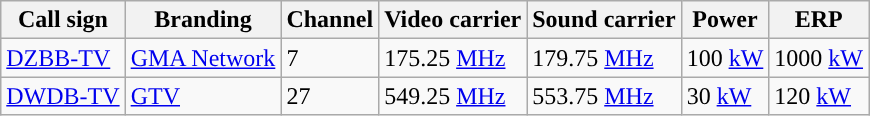<table class="wikitable sortable">
<tr>
<th>Call sign</th>
<th>Branding</th>
<th>Channel</th>
<th>Video carrier</th>
<th>Sound carrier</th>
<th>Power</th>
<th>ERP</th>
</tr>
<tr>
<td><a href='#'>DZBB-TV</a></td>
<td><a href='#'>GMA Network</a></td>
<td>7</td>
<td>175.25 <a href='#'>MHz</a></td>
<td>179.75 <a href='#'>MHz</a></td>
<td>100 <a href='#'>kW</a></td>
<td>1000 <a href='#'>kW</a></td>
</tr>
<tr>
<td><a href='#'>DWDB-TV</a></td>
<td><a href='#'>GTV</a></td>
<td>27</td>
<td>549.25 <a href='#'>MHz</a></td>
<td>553.75 <a href='#'>MHz</a></td>
<td>30 <a href='#'>kW</a></td>
<td>120 <a href='#'>kW</a></td>
</tr>
</table>
